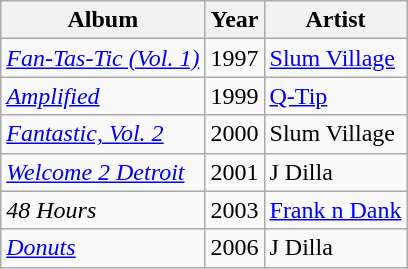<table class="wikitable">
<tr>
<th>Album</th>
<th>Year</th>
<th>Artist</th>
</tr>
<tr>
<td><em><a href='#'>Fan-Tas-Tic (Vol. 1)</a></em></td>
<td>1997</td>
<td><a href='#'>Slum Village</a></td>
</tr>
<tr>
<td><em><a href='#'>Amplified</a></em></td>
<td>1999</td>
<td><a href='#'>Q-Tip</a></td>
</tr>
<tr>
<td><em><a href='#'>Fantastic, Vol. 2</a></em></td>
<td>2000</td>
<td>Slum Village</td>
</tr>
<tr>
<td><em><a href='#'>Welcome 2 Detroit</a></em></td>
<td>2001</td>
<td>J Dilla</td>
</tr>
<tr>
<td><em>48 Hours</em></td>
<td>2003</td>
<td><a href='#'>Frank n Dank</a></td>
</tr>
<tr>
<td><em><a href='#'>Donuts</a></em></td>
<td>2006</td>
<td>J Dilla</td>
</tr>
</table>
